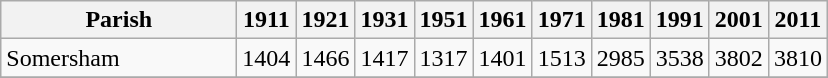<table class="wikitable" style="text-align: center;">
<tr>
<th width="150">Parish<br></th>
<th width="30">1911<br></th>
<th width="30">1921<br></th>
<th width="30">1931<br></th>
<th width="30">1951<br></th>
<th width="30">1961<br></th>
<th width="30">1971<br></th>
<th width="30">1981<br></th>
<th width="30">1991<br></th>
<th width="30">2001<br></th>
<th width="30">2011 <br></th>
</tr>
<tr>
<td align=left>Somersham</td>
<td align="center">1404</td>
<td align="center">1466</td>
<td align="center">1417</td>
<td align="center">1317</td>
<td align="center">1401</td>
<td align="center">1513</td>
<td align="center">2985</td>
<td align="center">3538</td>
<td align="center">3802</td>
<td align="center">3810</td>
</tr>
<tr>
</tr>
</table>
